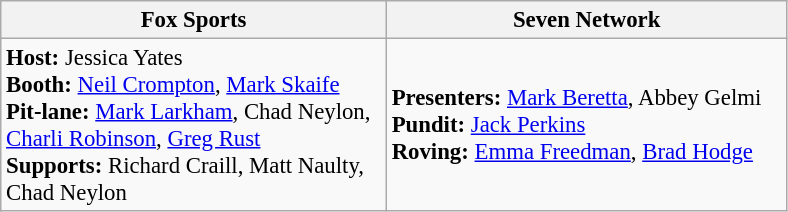<table class="wikitable" style="font-size: 95%;">
<tr>
<th width=250px>Fox Sports</th>
<th width=260px>Seven Network</th>
</tr>
<tr>
<td><strong>Host:</strong> Jessica Yates<br><strong>Booth:</strong> <a href='#'>Neil Crompton</a>, <a href='#'>Mark Skaife</a><br><strong>Pit-lane:</strong> <a href='#'>Mark Larkham</a>, Chad Neylon, <a href='#'>Charli Robinson</a>, <a href='#'>Greg Rust</a><br><strong>Supports:</strong> Richard Craill, Matt Naulty, Chad Neylon</td>
<td><strong>Presenters:</strong> <a href='#'>Mark Beretta</a>, Abbey Gelmi<br><strong>Pundit:</strong> <a href='#'>Jack Perkins</a><br><strong>Roving:</strong> <a href='#'>Emma Freedman</a>, <a href='#'>Brad Hodge</a></td>
</tr>
</table>
